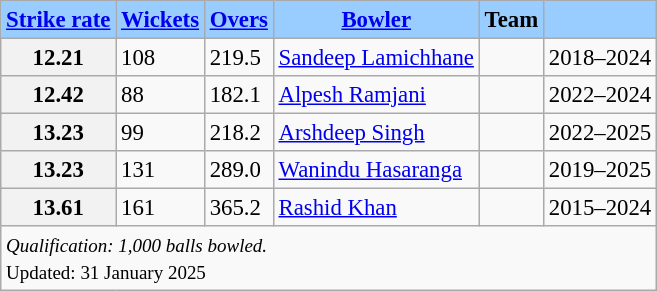<table class="wikitable sortable defaultcenter col5left col4left" style="font-size: 95%">
<tr>
<th scope="col" style="background-color:#9cf;"><a href='#'>Strike rate</a></th>
<th scope="col" style="background-color:#9cf;"><a href='#'>Wickets</a></th>
<th scope="col" style="background-color:#9cf;"><a href='#'>Overs</a></th>
<th scope="col" style="background-color:#9cf;"><a href='#'>Bowler</a></th>
<th scope="col" style="background-color:#9cf;">Team</th>
<th scope="col" style="background-color:#9cf;"></th>
</tr>
<tr>
<th scope="row">12.21</th>
<td>108</td>
<td>219.5</td>
<td><a href='#'>Sandeep Lamichhane</a></td>
<td></td>
<td>2018–2024</td>
</tr>
<tr>
<th scope="row">12.42</th>
<td>88</td>
<td>182.1</td>
<td><a href='#'>Alpesh Ramjani</a></td>
<td></td>
<td>2022–2024</td>
</tr>
<tr>
<th scope="row">13.23</th>
<td>99</td>
<td>218.2</td>
<td><a href='#'>Arshdeep Singh</a></td>
<td></td>
<td>2022–2025</td>
</tr>
<tr>
<th scope="row">13.23</th>
<td>131</td>
<td>289.0</td>
<td><a href='#'>Wanindu Hasaranga</a></td>
<td></td>
<td>2019–2025</td>
</tr>
<tr>
<th scope="row">13.61</th>
<td>161</td>
<td>365.2</td>
<td><a href='#'>Rashid Khan</a></td>
<td></td>
<td>2015–2024</td>
</tr>
<tr class="sortbottom">
<td scope="row" colspan="6" style="text-align:left;"><small><em>Qualification: 1,000 balls bowled.</em> <br> Updated: 31 January 2025</small></td>
</tr>
</table>
